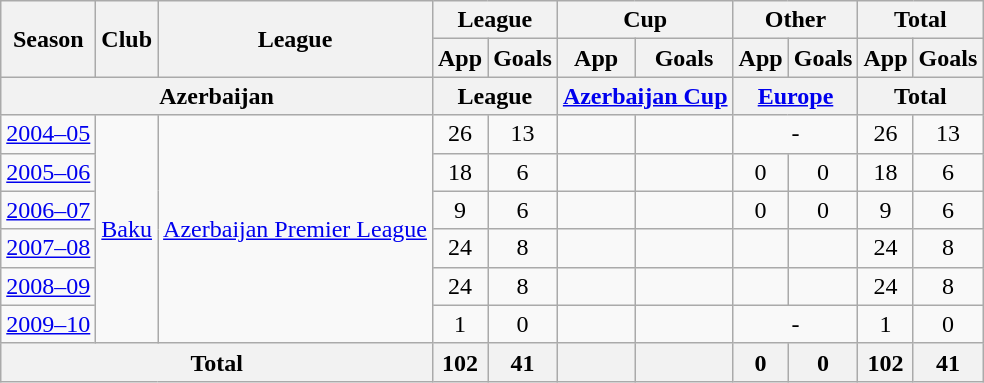<table class="wikitable">
<tr>
<th rowspan=2>Season</th>
<th ! rowspan=2>Club</th>
<th ! rowspan=2>League</th>
<th ! colspan=2>League</th>
<th ! colspan=2>Cup</th>
<th ! colspan=2>Other</th>
<th colspan=3>Total</th>
</tr>
<tr>
<th>App</th>
<th>Goals</th>
<th>App</th>
<th>Goals</th>
<th>App</th>
<th>Goals</th>
<th>App</th>
<th>Goals</th>
</tr>
<tr>
<th colspan=3>Azerbaijan</th>
<th ! colspan=2>League</th>
<th ! colspan=2><a href='#'>Azerbaijan Cup</a></th>
<th ! colspan=2><a href='#'>Europe</a></th>
<th colspan=3>Total</th>
</tr>
<tr align=center>
<td><a href='#'>2004–05</a></td>
<td rowspan="6"><a href='#'>Baku</a></td>
<td rowspan="6"><a href='#'>Azerbaijan Premier League</a></td>
<td>26</td>
<td>13</td>
<td></td>
<td></td>
<td colspan="2">-</td>
<td>26</td>
<td>13</td>
</tr>
<tr align=center>
<td><a href='#'>2005–06</a></td>
<td>18</td>
<td>6</td>
<td></td>
<td></td>
<td>0</td>
<td>0</td>
<td>18</td>
<td>6</td>
</tr>
<tr align=center>
<td><a href='#'>2006–07</a></td>
<td>9</td>
<td>6</td>
<td></td>
<td></td>
<td>0</td>
<td>0</td>
<td>9</td>
<td>6</td>
</tr>
<tr align=center>
<td><a href='#'>2007–08</a></td>
<td>24</td>
<td>8</td>
<td></td>
<td></td>
<td></td>
<td></td>
<td>24</td>
<td>8</td>
</tr>
<tr align=center>
<td><a href='#'>2008–09</a></td>
<td>24</td>
<td>8</td>
<td></td>
<td></td>
<td></td>
<td></td>
<td>24</td>
<td>8</td>
</tr>
<tr align=center>
<td><a href='#'>2009–10</a></td>
<td>1</td>
<td>0</td>
<td></td>
<td></td>
<td colspan="2">-</td>
<td>1</td>
<td>0</td>
</tr>
<tr align=center>
<th colspan="3">Total</th>
<th>102</th>
<th>41</th>
<th></th>
<th></th>
<th>0</th>
<th>0</th>
<th>102</th>
<th>41</th>
</tr>
</table>
